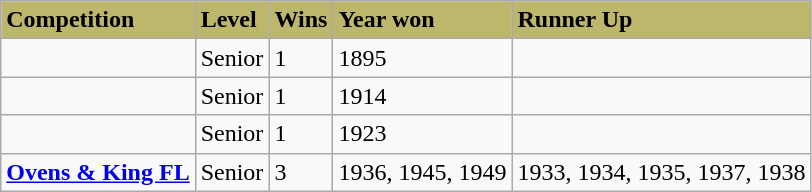<table class="wikitable">
<tr style="background:#bdb76b;">
<td><strong>Competition</strong></td>
<td><strong>Level</strong></td>
<td><strong>Wins</strong></td>
<td><strong>Year won</strong></td>
<td><strong>Runner Up</strong></td>
</tr>
<tr>
<td><strong></strong></td>
<td>Senior</td>
<td>1</td>
<td>1895</td>
<td></td>
</tr>
<tr>
<td><strong></strong></td>
<td>Senior</td>
<td>1</td>
<td>1914</td>
<td></td>
</tr>
<tr>
<td><strong></strong></td>
<td>Senior</td>
<td>1</td>
<td>1923</td>
<td></td>
</tr>
<tr>
<td><strong><a href='#'>Ovens & King FL</a></strong></td>
<td>Senior</td>
<td>3</td>
<td>1936, 1945, 1949</td>
<td>1933, 1934, 1935, 1937, 1938</td>
</tr>
</table>
